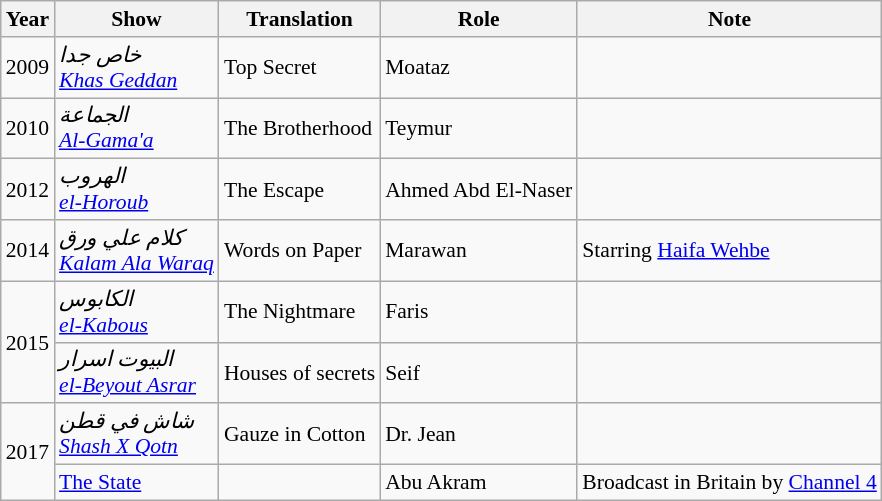<table class="wikitable" style="font-size: 90%;">
<tr>
<th>Year</th>
<th>Show</th>
<th>Translation</th>
<th>Role</th>
<th>Note</th>
</tr>
<tr>
<td>2009</td>
<td><em>خاص جدا</em> <br> <em><a href='#'>Khas Geddan</a></em></td>
<td>Top Secret</td>
<td>Moataz</td>
<td></td>
</tr>
<tr>
<td>2010</td>
<td><em>الجماعة</em> <br> <em><a href='#'>Al-Gama'a</a></em></td>
<td>The Brotherhood</td>
<td>Teymur</td>
<td></td>
</tr>
<tr>
<td>2012</td>
<td><em>الهروب</em> <br> <em><a href='#'>el-Horoub</a></em></td>
<td>The Escape</td>
<td>Ahmed Abd El-Naser</td>
<td></td>
</tr>
<tr>
<td>2014</td>
<td><em>كلام علي ورق</em> <br> <em><a href='#'>Kalam Ala Waraq</a></em></td>
<td>Words on Paper</td>
<td>Marawan</td>
<td>Starring <a href='#'>Haifa Wehbe</a></td>
</tr>
<tr>
<td rowspan="2">2015</td>
<td><em>الكابوس</em> <br> <em><a href='#'>el-Kabous</a></em></td>
<td>The Nightmare</td>
<td>Faris</td>
<td></td>
</tr>
<tr>
<td><em>البيوت اسرار</em> <br> <em><a href='#'>el-Beyout Asrar</a></em></td>
<td>Houses of secrets</td>
<td>Seif</td>
<td></td>
</tr>
<tr>
<td rowspan="2">2017</td>
<td><em>شاش في قطن</em> <br> <em><a href='#'>Shash X Qotn</a></em></td>
<td>Gauze in Cotton</td>
<td>Dr. Jean</td>
<td></td>
</tr>
<tr>
<td><a href='#'>The State</a></td>
<td></td>
<td>Abu Akram</td>
<td>Broadcast in Britain by <a href='#'>Channel 4</a></td>
</tr>
</table>
